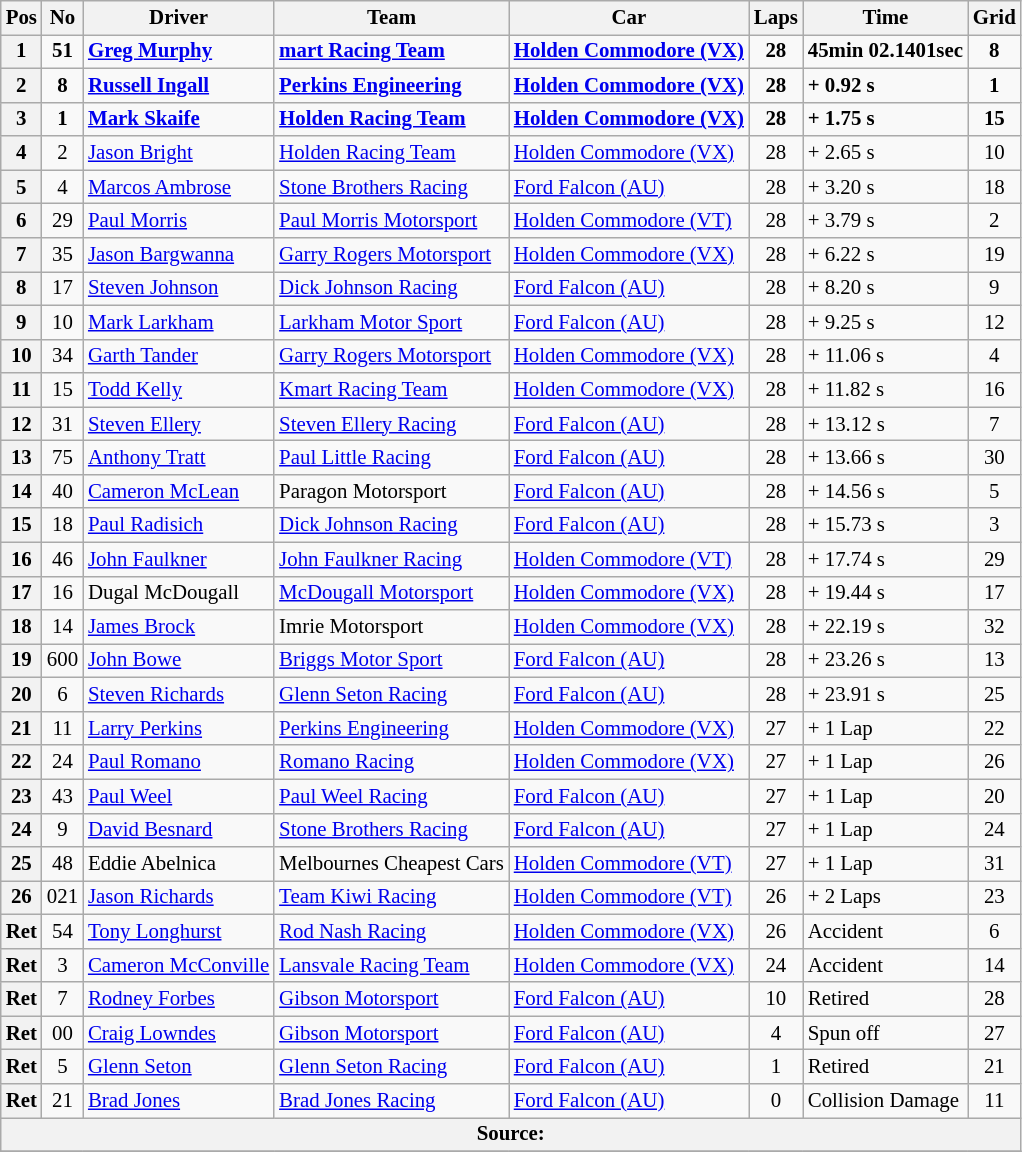<table class="wikitable" style="font-size: 87%;">
<tr>
<th>Pos</th>
<th>No</th>
<th>Driver</th>
<th>Team</th>
<th>Car</th>
<th>Laps</th>
<th>Time</th>
<th>Grid</th>
</tr>
<tr>
<th>1</th>
<td align=center><strong>51</strong></td>
<td><strong> <a href='#'>Greg Murphy</a></strong></td>
<td><strong><a href='#'>mart Racing Team</a></strong></td>
<td><strong><a href='#'>Holden Commodore (VX)</a></strong></td>
<td align=center><strong>28</strong></td>
<td><strong>45min 02.1401sec</strong></td>
<td align=center><strong>8</strong></td>
</tr>
<tr>
<th>2</th>
<td align=center><strong>8</strong></td>
<td><strong> <a href='#'>Russell Ingall</a></strong></td>
<td><strong><a href='#'>Perkins Engineering</a></strong></td>
<td><strong><a href='#'>Holden Commodore (VX)</a></strong></td>
<td align=center><strong>28</strong></td>
<td><strong>+ 0.92 s</strong></td>
<td align=center><strong>1</strong></td>
</tr>
<tr>
<th>3</th>
<td align=center><strong>1</strong></td>
<td><strong> <a href='#'>Mark Skaife</a></strong></td>
<td><strong><a href='#'>Holden Racing Team</a></strong></td>
<td><strong><a href='#'>Holden Commodore (VX)</a></strong></td>
<td align=center><strong>28</strong></td>
<td><strong>+ 1.75 s</strong></td>
<td align=center><strong>15</strong></td>
</tr>
<tr>
<th>4</th>
<td align=center>2</td>
<td> <a href='#'>Jason Bright</a></td>
<td><a href='#'>Holden Racing Team</a></td>
<td><a href='#'>Holden Commodore (VX)</a></td>
<td align=center>28</td>
<td>+ 2.65 s</td>
<td align=center>10</td>
</tr>
<tr>
<th>5</th>
<td align=center>4</td>
<td> <a href='#'>Marcos Ambrose</a></td>
<td><a href='#'>Stone Brothers Racing</a></td>
<td><a href='#'>Ford Falcon (AU)</a></td>
<td align=center>28</td>
<td>+ 3.20 s</td>
<td align=center>18</td>
</tr>
<tr>
<th>6</th>
<td align=center>29</td>
<td> <a href='#'>Paul Morris</a></td>
<td><a href='#'>Paul Morris Motorsport</a></td>
<td><a href='#'>Holden Commodore (VT)</a></td>
<td align=center>28</td>
<td>+ 3.79 s</td>
<td align=center>2</td>
</tr>
<tr>
<th>7</th>
<td align=center>35</td>
<td> <a href='#'>Jason Bargwanna</a></td>
<td><a href='#'>Garry Rogers Motorsport</a></td>
<td><a href='#'>Holden Commodore (VX)</a></td>
<td align=center>28</td>
<td>+ 6.22 s</td>
<td align=center>19</td>
</tr>
<tr>
<th>8</th>
<td align=center>17</td>
<td> <a href='#'>Steven Johnson</a></td>
<td><a href='#'>Dick Johnson Racing</a></td>
<td><a href='#'>Ford Falcon (AU)</a></td>
<td align=center>28</td>
<td>+ 8.20 s</td>
<td align=center>9</td>
</tr>
<tr>
<th>9</th>
<td align=center>10</td>
<td> <a href='#'>Mark Larkham</a></td>
<td><a href='#'>Larkham Motor Sport</a></td>
<td><a href='#'>Ford Falcon (AU)</a></td>
<td align=center>28</td>
<td>+ 9.25 s</td>
<td align=center>12</td>
</tr>
<tr>
<th>10</th>
<td align=center>34</td>
<td> <a href='#'>Garth Tander</a></td>
<td><a href='#'>Garry Rogers Motorsport</a></td>
<td><a href='#'>Holden Commodore (VX)</a></td>
<td align=center>28</td>
<td>+ 11.06 s</td>
<td align=center>4</td>
</tr>
<tr>
<th>11</th>
<td align=center>15</td>
<td> <a href='#'>Todd Kelly</a></td>
<td><a href='#'>Kmart Racing Team</a></td>
<td><a href='#'>Holden Commodore (VX)</a></td>
<td align=center>28</td>
<td>+ 11.82 s</td>
<td align=center>16</td>
</tr>
<tr>
<th>12</th>
<td align=center>31</td>
<td> <a href='#'>Steven Ellery</a></td>
<td><a href='#'>Steven Ellery Racing</a></td>
<td><a href='#'>Ford Falcon (AU)</a></td>
<td align=center>28</td>
<td>+ 13.12 s</td>
<td align=center>7</td>
</tr>
<tr>
<th>13</th>
<td align=center>75</td>
<td> <a href='#'>Anthony Tratt</a></td>
<td><a href='#'>Paul Little Racing</a></td>
<td><a href='#'>Ford Falcon (AU)</a></td>
<td align=center>28</td>
<td>+ 13.66 s</td>
<td align=center>30</td>
</tr>
<tr>
<th>14</th>
<td align=center>40</td>
<td> <a href='#'>Cameron McLean</a></td>
<td>Paragon Motorsport</td>
<td><a href='#'>Ford Falcon (AU)</a></td>
<td align=center>28</td>
<td>+ 14.56 s</td>
<td align=center>5</td>
</tr>
<tr>
<th>15</th>
<td align=center>18</td>
<td> <a href='#'>Paul Radisich</a></td>
<td><a href='#'>Dick Johnson Racing</a></td>
<td><a href='#'>Ford Falcon (AU)</a></td>
<td align=center>28</td>
<td>+ 15.73 s</td>
<td align=center>3</td>
</tr>
<tr>
<th>16</th>
<td align=center>46</td>
<td> <a href='#'>John Faulkner</a></td>
<td><a href='#'>John Faulkner Racing</a></td>
<td><a href='#'>Holden Commodore (VT)</a></td>
<td align=center>28</td>
<td>+ 17.74 s</td>
<td align=center>29</td>
</tr>
<tr>
<th>17</th>
<td align=center>16</td>
<td> Dugal McDougall</td>
<td><a href='#'>McDougall Motorsport</a></td>
<td><a href='#'>Holden Commodore (VX)</a></td>
<td align=center>28</td>
<td>+ 19.44 s</td>
<td align=center>17</td>
</tr>
<tr>
<th>18</th>
<td align=center>14</td>
<td> <a href='#'>James Brock</a></td>
<td>Imrie Motorsport</td>
<td><a href='#'>Holden Commodore (VX)</a></td>
<td align=center>28</td>
<td>+ 22.19 s</td>
<td align=center>32</td>
</tr>
<tr>
<th>19</th>
<td align=center>600</td>
<td> <a href='#'>John Bowe</a></td>
<td><a href='#'>Briggs Motor Sport</a></td>
<td><a href='#'>Ford Falcon (AU)</a></td>
<td align=center>28</td>
<td>+ 23.26 s</td>
<td align=center>13</td>
</tr>
<tr>
<th>20</th>
<td align=center>6</td>
<td> <a href='#'>Steven Richards</a></td>
<td><a href='#'>Glenn Seton Racing</a></td>
<td><a href='#'>Ford Falcon (AU)</a></td>
<td align=center>28</td>
<td>+ 23.91 s</td>
<td align=center>25</td>
</tr>
<tr>
<th>21</th>
<td align=center>11</td>
<td> <a href='#'>Larry Perkins</a></td>
<td><a href='#'>Perkins Engineering</a></td>
<td><a href='#'>Holden Commodore (VX)</a></td>
<td align=center>27</td>
<td>+ 1 Lap</td>
<td align=center>22</td>
</tr>
<tr>
<th>22</th>
<td align=center>24</td>
<td> <a href='#'>Paul Romano</a></td>
<td><a href='#'>Romano Racing</a></td>
<td><a href='#'>Holden Commodore (VX)</a></td>
<td align=center>27</td>
<td>+ 1 Lap</td>
<td align=center>26</td>
</tr>
<tr>
<th>23</th>
<td align=center>43</td>
<td> <a href='#'>Paul Weel</a></td>
<td><a href='#'>Paul Weel Racing</a></td>
<td><a href='#'>Ford Falcon (AU)</a></td>
<td align=center>27</td>
<td>+ 1 Lap</td>
<td align=center>20</td>
</tr>
<tr>
<th>24</th>
<td align=center>9</td>
<td> <a href='#'>David Besnard</a></td>
<td><a href='#'>Stone Brothers Racing</a></td>
<td><a href='#'>Ford Falcon (AU)</a></td>
<td align=center>27</td>
<td>+ 1 Lap</td>
<td align=center>24</td>
</tr>
<tr>
<th>25</th>
<td align=center>48</td>
<td> Eddie Abelnica</td>
<td>Melbournes Cheapest Cars</td>
<td><a href='#'>Holden Commodore (VT)</a></td>
<td align=center>27</td>
<td>+ 1 Lap</td>
<td align=center>31</td>
</tr>
<tr>
<th>26</th>
<td align=center>021</td>
<td> <a href='#'>Jason Richards</a></td>
<td><a href='#'>Team Kiwi Racing</a></td>
<td><a href='#'>Holden Commodore (VT)</a></td>
<td align=center>26</td>
<td>+ 2 Laps</td>
<td align=center>23</td>
</tr>
<tr>
<th>Ret</th>
<td align=center>54</td>
<td> <a href='#'>Tony Longhurst</a></td>
<td><a href='#'>Rod Nash Racing</a></td>
<td><a href='#'>Holden Commodore (VX)</a></td>
<td align=center>26</td>
<td>Accident</td>
<td align=center>6</td>
</tr>
<tr>
<th>Ret</th>
<td align=center>3</td>
<td> <a href='#'>Cameron McConville</a></td>
<td><a href='#'>Lansvale Racing Team</a></td>
<td><a href='#'>Holden Commodore (VX)</a></td>
<td align=center>24</td>
<td>Accident</td>
<td align=center>14</td>
</tr>
<tr>
<th>Ret</th>
<td align=center>7</td>
<td> <a href='#'>Rodney Forbes</a></td>
<td><a href='#'>Gibson Motorsport</a></td>
<td><a href='#'>Ford Falcon (AU)</a></td>
<td align=center>10</td>
<td>Retired</td>
<td align=center>28</td>
</tr>
<tr>
<th>Ret</th>
<td align=center>00</td>
<td> <a href='#'>Craig Lowndes</a></td>
<td><a href='#'>Gibson Motorsport</a></td>
<td><a href='#'>Ford Falcon (AU)</a></td>
<td align=center>4</td>
<td>Spun off</td>
<td align=center>27</td>
</tr>
<tr>
<th>Ret</th>
<td align=center>5</td>
<td> <a href='#'>Glenn Seton</a></td>
<td><a href='#'>Glenn Seton Racing</a></td>
<td><a href='#'>Ford Falcon (AU)</a></td>
<td align=center>1</td>
<td>Retired</td>
<td align=center>21</td>
</tr>
<tr>
<th>Ret</th>
<td align=center>21</td>
<td> <a href='#'>Brad Jones</a></td>
<td><a href='#'>Brad Jones Racing</a></td>
<td><a href='#'>Ford Falcon (AU)</a></td>
<td align=center>0</td>
<td>Collision Damage</td>
<td align=center>11</td>
</tr>
<tr>
<th colspan=8>Source:</th>
</tr>
<tr>
</tr>
</table>
